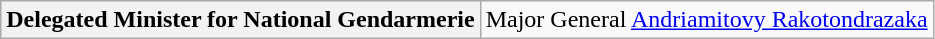<table class="wikitable">
<tr>
<td style="background-color:#f2f2f2; text-align:center; font-weight:bold;">Delegated Minister for National Gendarmerie</td>
<td>Major General <a href='#'>Andriamitovy Rakotondrazaka</a></td>
</tr>
</table>
